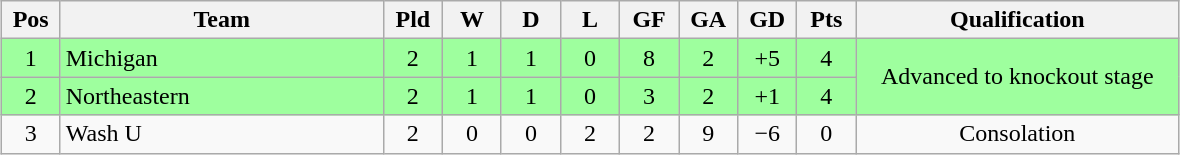<table class="wikitable" style="text-align:center; margin: 1em auto">
<tr>
<th style="width:2em">Pos</th>
<th style="width:13em">Team</th>
<th style="width:2em">Pld</th>
<th style="width:2em">W</th>
<th style="width:2em">D</th>
<th style="width:2em">L</th>
<th style="width:2em">GF</th>
<th style="width:2em">GA</th>
<th style="width:2em">GD</th>
<th style="width:2em">Pts</th>
<th style="width:13em">Qualification</th>
</tr>
<tr bgcolor="#9eff9e">
<td>1</td>
<td style="text-align:left">Michigan</td>
<td>2</td>
<td>1</td>
<td>1</td>
<td>0</td>
<td>8</td>
<td>2</td>
<td>+5</td>
<td>4</td>
<td rowspan="2">Advanced to knockout stage</td>
</tr>
<tr bgcolor="#9eff9e">
<td>2</td>
<td style="text-align:left">Northeastern</td>
<td>2</td>
<td>1</td>
<td>1</td>
<td>0</td>
<td>3</td>
<td>2</td>
<td>+1</td>
<td>4</td>
</tr>
<tr>
<td>3</td>
<td style="text-align:left">Wash U</td>
<td>2</td>
<td>0</td>
<td>0</td>
<td>2</td>
<td>2</td>
<td>9</td>
<td>−6</td>
<td>0</td>
<td>Consolation</td>
</tr>
</table>
